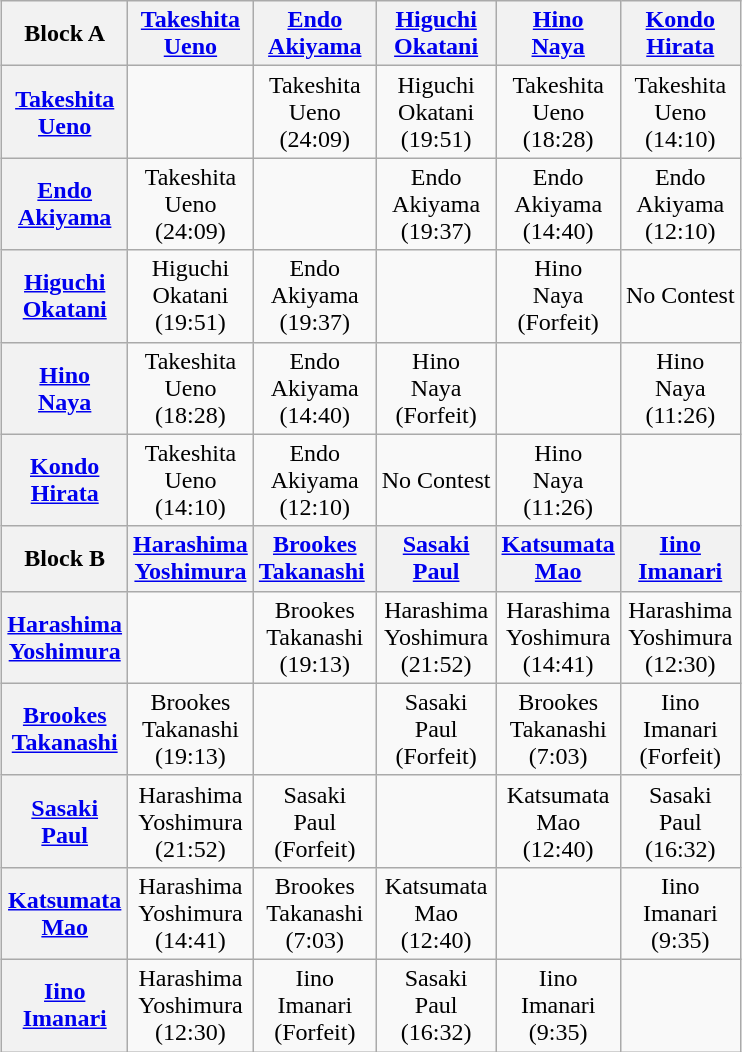<table class="wikitable" style="margin: 1em auto 1em auto">
<tr>
<th>Block A</th>
<th><a href='#'>Takeshita</a><br><a href='#'>Ueno</a></th>
<th><a href='#'>Endo</a><br><a href='#'>Akiyama</a></th>
<th><a href='#'>Higuchi</a><br><a href='#'>Okatani</a></th>
<th><a href='#'>Hino</a><br><a href='#'>Naya</a></th>
<th><a href='#'>Kondo</a><br><a href='#'>Hirata</a></th>
</tr>
<tr align="center">
<th><a href='#'>Takeshita</a><br><a href='#'>Ueno</a></th>
<td></td>
<td>Takeshita<br>Ueno<br>(24:09)</td>
<td>Higuchi<br>Okatani<br>(19:51)</td>
<td>Takeshita<br>Ueno<br>(18:28)</td>
<td>Takeshita<br>Ueno<br>(14:10)</td>
</tr>
<tr align="center">
<th><a href='#'>Endo</a><br><a href='#'>Akiyama</a></th>
<td>Takeshita<br>Ueno<br>(24:09)</td>
<td></td>
<td>Endo<br>Akiyama<br>(19:37)</td>
<td>Endo<br>Akiyama<br>(14:40)</td>
<td>Endo<br>Akiyama<br>(12:10)</td>
</tr>
<tr align="center">
<th><a href='#'>Higuchi</a><br><a href='#'>Okatani</a></th>
<td>Higuchi<br>Okatani<br>(19:51)</td>
<td>Endo<br>Akiyama<br>(19:37)</td>
<td></td>
<td>Hino<br>Naya<br>(Forfeit)</td>
<td>No Contest</td>
</tr>
<tr align="center">
<th><a href='#'>Hino</a><br><a href='#'>Naya</a></th>
<td>Takeshita<br>Ueno<br>(18:28)</td>
<td>Endo<br>Akiyama<br>(14:40)</td>
<td>Hino<br>Naya<br>(Forfeit)</td>
<td></td>
<td>Hino<br>Naya<br>(11:26)</td>
</tr>
<tr align="center">
<th><a href='#'>Kondo</a><br><a href='#'>Hirata</a></th>
<td>Takeshita<br>Ueno<br>(14:10)</td>
<td>Endo<br>Akiyama<br>(12:10)</td>
<td>No Contest</td>
<td>Hino<br>Naya<br>(11:26)</td>
<td></td>
</tr>
<tr align="center">
<th>Block B</th>
<th><a href='#'>Harashima</a><br><a href='#'>Yoshimura</a></th>
<th><a href='#'>Brookes</a><br><a href='#'>Takanashi</a> </th>
<th><a href='#'>Sasaki</a><br><a href='#'>Paul</a></th>
<th><a href='#'>Katsumata</a><br><a href='#'>Mao</a></th>
<th><a href='#'>Iino</a><br><a href='#'>Imanari</a></th>
</tr>
<tr align="center">
<th><a href='#'>Harashima</a><br><a href='#'>Yoshimura</a></th>
<td></td>
<td>Brookes<br>Takanashi<br>(19:13)</td>
<td>Harashima<br>Yoshimura<br>(21:52)</td>
<td>Harashima<br>Yoshimura<br>(14:41)</td>
<td>Harashima<br>Yoshimura<br>(12:30)</td>
</tr>
<tr align="center">
<th><a href='#'>Brookes</a><br><a href='#'>Takanashi</a></th>
<td>Brookes<br>Takanashi<br>(19:13)</td>
<td></td>
<td>Sasaki<br>Paul<br>(Forfeit)</td>
<td>Brookes<br>Takanashi<br>(7:03)</td>
<td>Iino<br>Imanari<br>(Forfeit)</td>
</tr>
<tr align="center">
<th><a href='#'>Sasaki</a><br><a href='#'>Paul</a></th>
<td>Harashima<br>Yoshimura<br>(21:52)</td>
<td>Sasaki<br>Paul<br>(Forfeit)</td>
<td></td>
<td>Katsumata<br>Mao<br>(12:40)</td>
<td>Sasaki<br>Paul<br>(16:32)</td>
</tr>
<tr align="center">
<th><a href='#'>Katsumata</a><br><a href='#'>Mao</a></th>
<td>Harashima<br>Yoshimura<br>(14:41)</td>
<td>Brookes<br>Takanashi<br>(7:03)</td>
<td>Katsumata<br>Mao<br>(12:40)</td>
<td></td>
<td>Iino<br>Imanari<br>(9:35)</td>
</tr>
<tr align="center">
<th><a href='#'>Iino</a><br><a href='#'>Imanari</a></th>
<td>Harashima<br>Yoshimura<br>(12:30)</td>
<td>Iino<br>Imanari<br>(Forfeit)</td>
<td>Sasaki<br>Paul<br>(16:32)</td>
<td>Iino<br>Imanari<br>(9:35)</td>
<td></td>
</tr>
</table>
